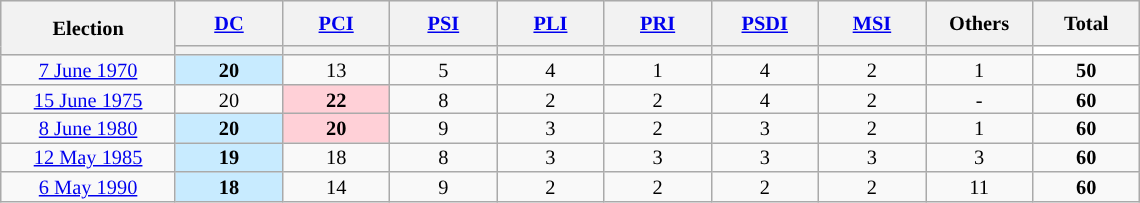<table class="wikitable" style="text-align:center;font-size:85%;line-height:13px">
<tr style="height:30px; background-color:#E9E9E9">
<th style="width:110px;" rowspan="2">Election</th>
<th style="width:65px;"><a href='#'>DC</a></th>
<th style="width:65px;"><a href='#'>PCI</a></th>
<th style="width:65px;"><a href='#'>PSI</a></th>
<th style="width:65px;"><a href='#'>PLI</a></th>
<th style="width:65px;"><a href='#'>PRI</a></th>
<th style="width:65px;"><a href='#'>PSDI</a></th>
<th style="width:65px;"><a href='#'>MSI</a></th>
<th style="width:65px;">Others</th>
<th style="width:65px;">Total</th>
</tr>
<tr>
<th style="color:inherit;background:"></th>
<th style="color:inherit;background:"></th>
<th style="color:inherit;background:"></th>
<th style="color:inherit;background:"></th>
<th style="color:inherit;background:"></th>
<th style="color:inherit;background:"></th>
<th style="color:inherit;background:"></th>
<th style="color:inherit;background:"></th>
<th style="color:inherit;background:white;"></th>
</tr>
<tr>
<td><a href='#'>7 June 1970</a></td>
<td style="background:#C8EBFF"><strong>20</strong></td>
<td>13</td>
<td>5</td>
<td>4</td>
<td>1</td>
<td>4</td>
<td>2</td>
<td>1</td>
<td><strong>50</strong></td>
</tr>
<tr>
<td><a href='#'>15 June 1975</a></td>
<td>20</td>
<td style="background:#FFD0D7"><strong>22</strong></td>
<td>8</td>
<td>2</td>
<td>2</td>
<td>4</td>
<td>2</td>
<td>-</td>
<td><strong>60</strong></td>
</tr>
<tr>
<td><a href='#'>8 June 1980</a></td>
<td style="background:#C8EBFF"><strong>20</strong></td>
<td style="background:#FFD0D7"><strong>20</strong></td>
<td>9</td>
<td>3</td>
<td>2</td>
<td>3</td>
<td>2</td>
<td>1</td>
<td><strong>60</strong></td>
</tr>
<tr>
<td><a href='#'>12 May 1985</a></td>
<td style="background:#C8EBFF"><strong>19</strong></td>
<td>18</td>
<td>8</td>
<td>3</td>
<td>3</td>
<td>3</td>
<td>3</td>
<td>3</td>
<td><strong>60</strong></td>
</tr>
<tr>
<td><a href='#'>6 May 1990</a></td>
<td style="background:#C8EBFF"><strong>18</strong></td>
<td>14</td>
<td>9</td>
<td>2</td>
<td>2</td>
<td>2</td>
<td>2</td>
<td>11</td>
<td><strong>60</strong></td>
</tr>
</table>
